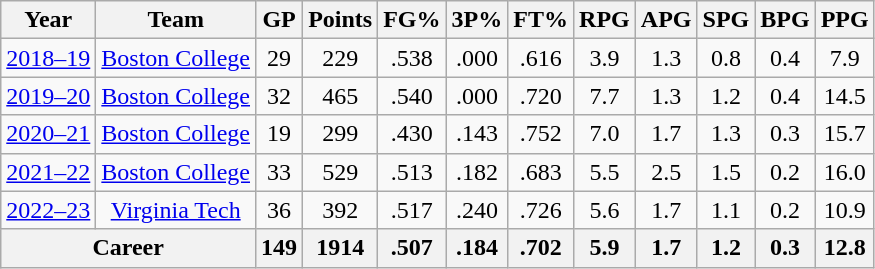<table class="wikitable"; style="text-align:center";>
<tr>
<th>Year</th>
<th>Team</th>
<th>GP</th>
<th>Points</th>
<th>FG%</th>
<th>3P%</th>
<th>FT%</th>
<th>RPG</th>
<th>APG</th>
<th>SPG</th>
<th>BPG</th>
<th>PPG</th>
</tr>
<tr>
<td><a href='#'>2018–19</a></td>
<td><a href='#'>Boston College</a></td>
<td>29</td>
<td>229</td>
<td>.538</td>
<td>.000</td>
<td>.616</td>
<td>3.9</td>
<td>1.3</td>
<td>0.8</td>
<td>0.4</td>
<td>7.9</td>
</tr>
<tr>
<td><a href='#'>2019–20</a></td>
<td><a href='#'>Boston College</a></td>
<td>32</td>
<td>465</td>
<td>.540</td>
<td>.000</td>
<td>.720</td>
<td>7.7</td>
<td>1.3</td>
<td>1.2</td>
<td>0.4</td>
<td>14.5</td>
</tr>
<tr>
<td><a href='#'>2020–21</a></td>
<td><a href='#'>Boston College</a></td>
<td>19</td>
<td>299</td>
<td>.430</td>
<td>.143</td>
<td>.752</td>
<td>7.0</td>
<td>1.7</td>
<td>1.3</td>
<td>0.3</td>
<td>15.7</td>
</tr>
<tr>
<td><a href='#'>2021–22</a></td>
<td><a href='#'>Boston College</a></td>
<td>33</td>
<td>529</td>
<td>.513</td>
<td>.182</td>
<td>.683</td>
<td>5.5</td>
<td>2.5</td>
<td>1.5</td>
<td>0.2</td>
<td>16.0</td>
</tr>
<tr>
<td><a href='#'>2022–23</a></td>
<td><a href='#'>Virginia Tech</a></td>
<td>36</td>
<td>392</td>
<td>.517</td>
<td>.240</td>
<td>.726</td>
<td>5.6</td>
<td>1.7</td>
<td>1.1</td>
<td>0.2</td>
<td>10.9</td>
</tr>
<tr>
<th colspan=2; align=center>Career</th>
<th>149</th>
<th>1914</th>
<th>.507</th>
<th>.184</th>
<th>.702</th>
<th>5.9</th>
<th>1.7</th>
<th>1.2</th>
<th>0.3</th>
<th>12.8</th>
</tr>
</table>
